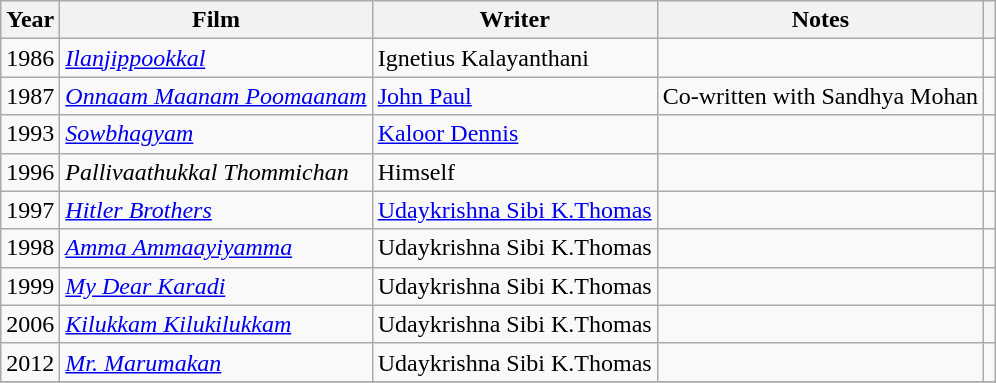<table class="wikitable sortable">
<tr>
<th>Year</th>
<th>Film</th>
<th>Writer</th>
<th>Notes</th>
<th></th>
</tr>
<tr>
<td>1986</td>
<td><em><a href='#'>Ilanjippookkal</a></em></td>
<td>Ignetius Kalayanthani</td>
<td></td>
<td></td>
</tr>
<tr>
<td>1987</td>
<td><em><a href='#'>Onnaam Maanam Poomaanam</a></em></td>
<td><a href='#'>John Paul</a></td>
<td>Co-written with Sandhya Mohan</td>
<td></td>
</tr>
<tr>
<td>1993</td>
<td><em><a href='#'>Sowbhagyam</a></em></td>
<td><a href='#'>Kaloor Dennis</a></td>
<td></td>
<td></td>
</tr>
<tr>
<td>1996</td>
<td><em>Pallivaathukkal Thommichan</em></td>
<td>Himself</td>
<td></td>
<td></td>
</tr>
<tr>
<td>1997</td>
<td><em><a href='#'>Hitler Brothers</a></em></td>
<td><a href='#'>Udaykrishna Sibi K.Thomas</a></td>
<td></td>
<td></td>
</tr>
<tr>
<td>1998</td>
<td><em><a href='#'>Amma Ammaayiyamma</a></em></td>
<td>Udaykrishna Sibi K.Thomas</td>
<td></td>
<td></td>
</tr>
<tr>
<td>1999</td>
<td><em><a href='#'>My Dear Karadi</a></em></td>
<td>Udaykrishna Sibi K.Thomas</td>
<td></td>
<td></td>
</tr>
<tr>
<td>2006</td>
<td><em><a href='#'>Kilukkam Kilukilukkam</a></em></td>
<td>Udaykrishna Sibi K.Thomas</td>
<td></td>
<td></td>
</tr>
<tr>
<td>2012</td>
<td><em><a href='#'>Mr. Marumakan</a></em></td>
<td>Udaykrishna Sibi K.Thomas</td>
<td></td>
<td></td>
</tr>
<tr>
</tr>
</table>
